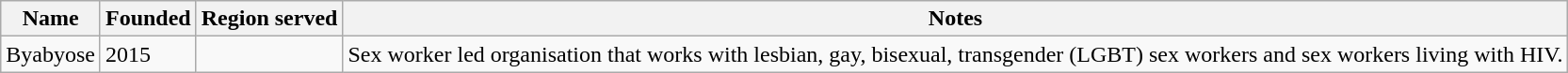<table class="wikitable sortable">
<tr>
<th>Name</th>
<th>Founded</th>
<th>Region served</th>
<th>Notes</th>
</tr>
<tr>
<td>Byabyose</td>
<td>2015</td>
<td></td>
<td>Sex worker led organisation that works with lesbian, gay, bisexual, transgender (LGBT) sex workers and sex workers living with HIV.</td>
</tr>
</table>
